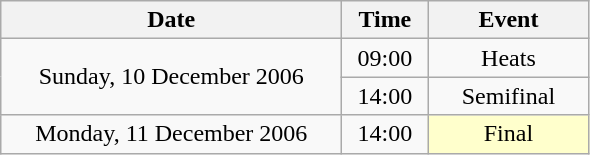<table class = "wikitable" style="text-align:center;">
<tr>
<th width=220>Date</th>
<th width=50>Time</th>
<th width=100>Event</th>
</tr>
<tr>
<td rowspan=2>Sunday, 10 December 2006</td>
<td>09:00</td>
<td>Heats</td>
</tr>
<tr>
<td>14:00</td>
<td>Semifinal</td>
</tr>
<tr>
<td>Monday, 11 December 2006</td>
<td>14:00</td>
<td bgcolor=ffffcc>Final</td>
</tr>
</table>
